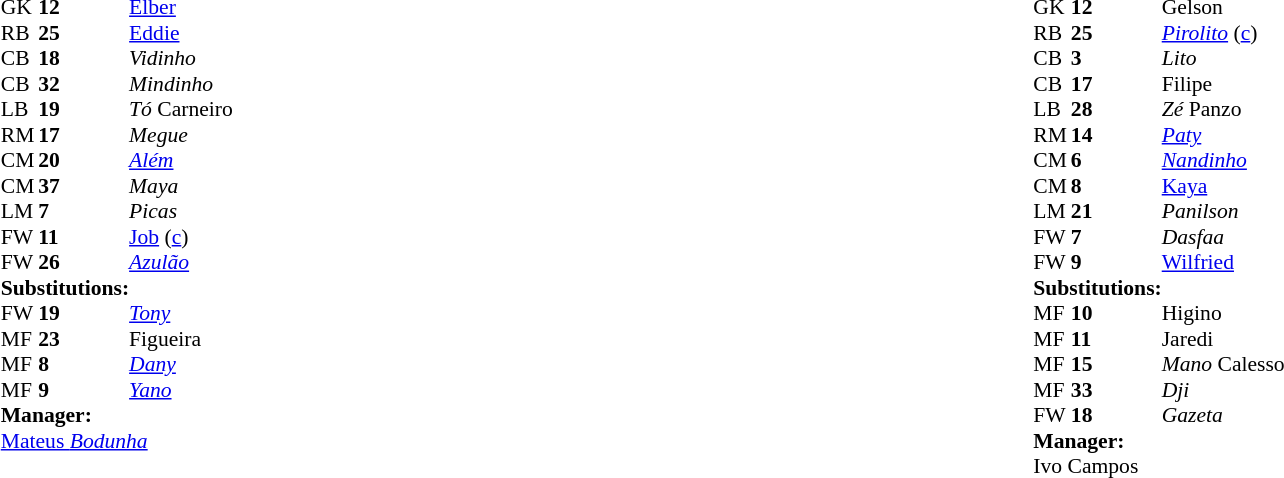<table width="100%">
<tr>
<td valign="top" width="40%"><br><table style="font-size:90%;" cellspacing="0" cellpadding="0" align="center">
<tr>
<th width=25></th>
<th width=25></th>
</tr>
<tr>
<td>GK</td>
<td><strong>12</strong></td>
<td></td>
<td><a href='#'>Elber</a></td>
</tr>
<tr>
<td>RB</td>
<td><strong>25</strong></td>
<td></td>
<td><a href='#'>Eddie</a></td>
</tr>
<tr>
<td>CB</td>
<td><strong>18</strong></td>
<td></td>
<td><em>Vidinho</em></td>
</tr>
<tr>
<td>CB</td>
<td><strong>32</strong></td>
<td></td>
<td><em>Mindinho</em></td>
</tr>
<tr>
<td>LB</td>
<td><strong>19</strong></td>
<td></td>
<td><em>Tó</em> Carneiro</td>
</tr>
<tr>
<td>RM</td>
<td><strong>17</strong></td>
<td></td>
<td><em>Megue</em></td>
<td></td>
<td></td>
</tr>
<tr>
<td>CM</td>
<td><strong>20</strong></td>
<td></td>
<td><em><a href='#'>Além</a></em></td>
<td></td>
</tr>
<tr>
<td>CM</td>
<td><strong>37</strong></td>
<td></td>
<td><em>Maya</em></td>
</tr>
<tr>
<td>LM</td>
<td><strong>7</strong></td>
<td></td>
<td><em>Picas</em></td>
<td></td>
<td></td>
</tr>
<tr>
<td>FW</td>
<td><strong>11</strong></td>
<td></td>
<td><a href='#'>Job</a> (<a href='#'>c</a>)</td>
<td></td>
<td></td>
</tr>
<tr>
<td>FW</td>
<td><strong>26</strong></td>
<td></td>
<td><em><a href='#'>Azulão</a></em></td>
<td></td>
<td></td>
</tr>
<tr>
<td colspan=3><strong>Substitutions:</strong></td>
</tr>
<tr>
<td>FW</td>
<td><strong>19</strong></td>
<td></td>
<td><em><a href='#'>Tony</a></em></td>
<td></td>
<td></td>
</tr>
<tr>
<td>MF</td>
<td><strong>23</strong></td>
<td></td>
<td>Figueira</td>
<td></td>
<td></td>
</tr>
<tr>
<td>MF</td>
<td><strong>8</strong></td>
<td></td>
<td><em><a href='#'>Dany</a></em></td>
<td></td>
<td></td>
</tr>
<tr>
<td>MF</td>
<td><strong>9</strong></td>
<td></td>
<td><em><a href='#'>Yano</a></em></td>
<td></td>
<td></td>
</tr>
<tr>
<td colspan=3><strong>Manager:</strong></td>
</tr>
<tr>
<td colspan=4> <a href='#'>Mateus <em>Bodunha</em></a></td>
</tr>
</table>
</td>
<td valign="top"></td>
<td valign="top" width="50%"><br><table style="font-size:90%;" cellspacing="0" cellpadding="0" align="center">
<tr>
<th width=25></th>
<th width=25></th>
</tr>
<tr>
<td>GK</td>
<td><strong>12</strong></td>
<td></td>
<td>Gelson</td>
</tr>
<tr>
<td>RB</td>
<td><strong>25</strong></td>
<td></td>
<td><em><a href='#'>Pirolito</a></em> (<a href='#'>c</a>)</td>
</tr>
<tr>
<td>CB</td>
<td><strong>3</strong></td>
<td></td>
<td><em>Lito</em></td>
<td></td>
</tr>
<tr>
<td>CB</td>
<td><strong>17</strong></td>
<td></td>
<td>Filipe</td>
<td></td>
</tr>
<tr>
<td>LB</td>
<td><strong>28</strong></td>
<td></td>
<td><em>Zé</em> Panzo</td>
<td></td>
<td></td>
</tr>
<tr>
<td>RM</td>
<td><strong>14</strong></td>
<td></td>
<td><em><a href='#'>Paty</a></em></td>
<td></td>
<td></td>
</tr>
<tr>
<td>CM</td>
<td><strong>6</strong></td>
<td></td>
<td><em><a href='#'>Nandinho</a></em></td>
</tr>
<tr>
<td>CM</td>
<td><strong>8</strong></td>
<td></td>
<td><a href='#'>Kaya</a></td>
<td></td>
<td></td>
</tr>
<tr>
<td>LM</td>
<td><strong>21</strong></td>
<td></td>
<td><em>Panilson</em></td>
<td></td>
<td></td>
</tr>
<tr>
<td>FW</td>
<td><strong>7</strong></td>
<td></td>
<td><em>Dasfaa</em></td>
</tr>
<tr>
<td>FW</td>
<td><strong>9</strong></td>
<td></td>
<td><a href='#'>Wilfried</a></td>
<td></td>
<td></td>
</tr>
<tr>
<td colspan=3><strong>Substitutions:</strong></td>
</tr>
<tr>
<td>MF</td>
<td><strong>10</strong></td>
<td></td>
<td>Higino</td>
<td></td>
<td></td>
</tr>
<tr>
<td>MF</td>
<td><strong>11</strong></td>
<td></td>
<td>Jaredi</td>
<td></td>
<td></td>
</tr>
<tr>
<td>MF</td>
<td><strong>15</strong></td>
<td></td>
<td><em>Mano</em> Calesso</td>
<td></td>
<td></td>
</tr>
<tr>
<td>MF</td>
<td><strong>33</strong></td>
<td></td>
<td><em>Dji</em></td>
<td></td>
<td></td>
</tr>
<tr>
<td>FW</td>
<td><strong>18</strong></td>
<td></td>
<td><em>Gazeta</em></td>
<td></td>
<td></td>
</tr>
<tr>
<td colspan=3><strong>Manager:</strong></td>
</tr>
<tr>
<td colspan=4> Ivo Campos</td>
</tr>
</table>
</td>
</tr>
</table>
